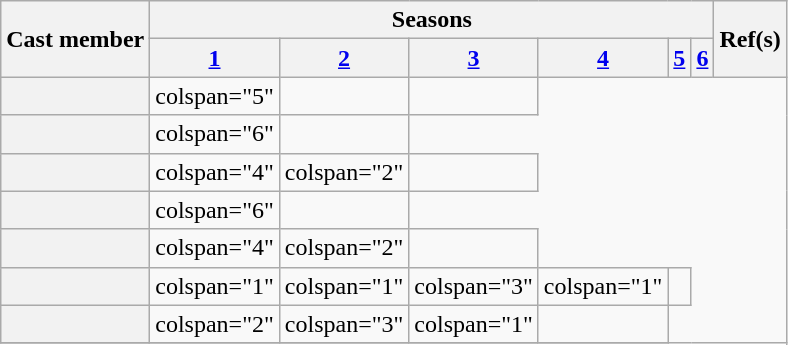<table class="wikitable sortable" style="text-align:center">
<tr>
<th rowspan="2">Cast member</th>
<th colspan="6">Seasons</th>
<th rowspan="2" scope="col">Ref(s)</th>
</tr>
<tr>
<th><a href='#'>1</a></th>
<th><a href='#'>2</a></th>
<th><a href='#'>3</a></th>
<th><a href='#'>4</a></th>
<th><a href='#'>5</a></th>
<th><a href='#'>6</a></th>
</tr>
<tr>
<th scope="row"></th>
<td>colspan="5" </td>
<td></td>
<td></td>
</tr>
<tr>
<th scope="row"></th>
<td>colspan="6" </td>
<td></td>
</tr>
<tr>
<th scope="row"></th>
<td>colspan="4" </td>
<td>colspan="2" </td>
<td></td>
</tr>
<tr>
<th scope="row"></th>
<td>colspan="6" </td>
<td></td>
</tr>
<tr>
<th scope="row"></th>
<td>colspan="4"  </td>
<td>colspan="2" </td>
<td></td>
</tr>
<tr>
<th scope="row"></th>
<td>colspan="1"  </td>
<td>colspan="1"  </td>
<td>colspan="3"  </td>
<td>colspan="1" </td>
<td></td>
</tr>
<tr>
<th scope="row"></th>
<td>colspan="2"  </td>
<td>colspan="3"  </td>
<td>colspan="1" </td>
<td></td>
</tr>
<tr>
</tr>
</table>
